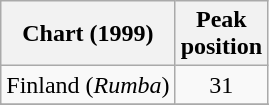<table class="wikitable sortable">
<tr>
<th>Chart (1999)</th>
<th>Peak<br>position</th>
</tr>
<tr>
<td>Finland (<em>Rumba</em>)</td>
<td align="center">31</td>
</tr>
<tr>
</tr>
<tr>
</tr>
</table>
